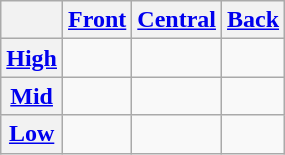<table class="wikitable">
<tr>
<th></th>
<th><a href='#'>Front</a></th>
<th><a href='#'>Central</a></th>
<th><a href='#'>Back</a></th>
</tr>
<tr>
<th><a href='#'>High</a></th>
<td></td>
<td></td>
<td></td>
</tr>
<tr>
<th><a href='#'>Mid</a></th>
<td></td>
<td></td>
<td></td>
</tr>
<tr>
<th><a href='#'>Low</a></th>
<td></td>
<td></td>
<td></td>
</tr>
</table>
